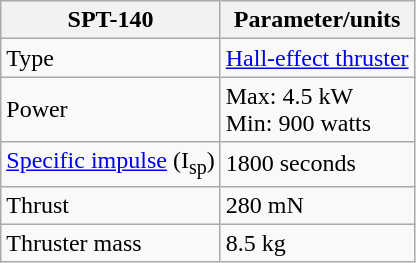<table class="wikitable">
<tr>
<th>SPT-140</th>
<th>Parameter/units </th>
</tr>
<tr>
<td>Type</td>
<td><a href='#'>Hall-effect thruster</a></td>
</tr>
<tr>
<td>Power </td>
<td>Max: 4.5 kW<br>Min: 900 watts</td>
</tr>
<tr>
<td><a href='#'>Specific impulse</a> (I<sub>sp</sub>)</td>
<td>1800 seconds</td>
</tr>
<tr>
<td>Thrust</td>
<td>280 mN</td>
</tr>
<tr>
<td>Thruster mass</td>
<td>8.5 kg</td>
</tr>
</table>
